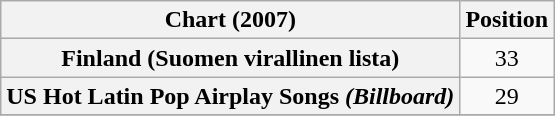<table class="wikitable plainrowheaders sortable" style="text-align:center">
<tr>
<th scope="col">Chart (2007)</th>
<th scope="col">Position</th>
</tr>
<tr>
<th scope="row">Finland (Suomen virallinen lista)</th>
<td>33</td>
</tr>
<tr>
<th scope="row">US Hot Latin Pop Airplay Songs <em>(Billboard)</em></th>
<td>29</td>
</tr>
<tr>
</tr>
</table>
